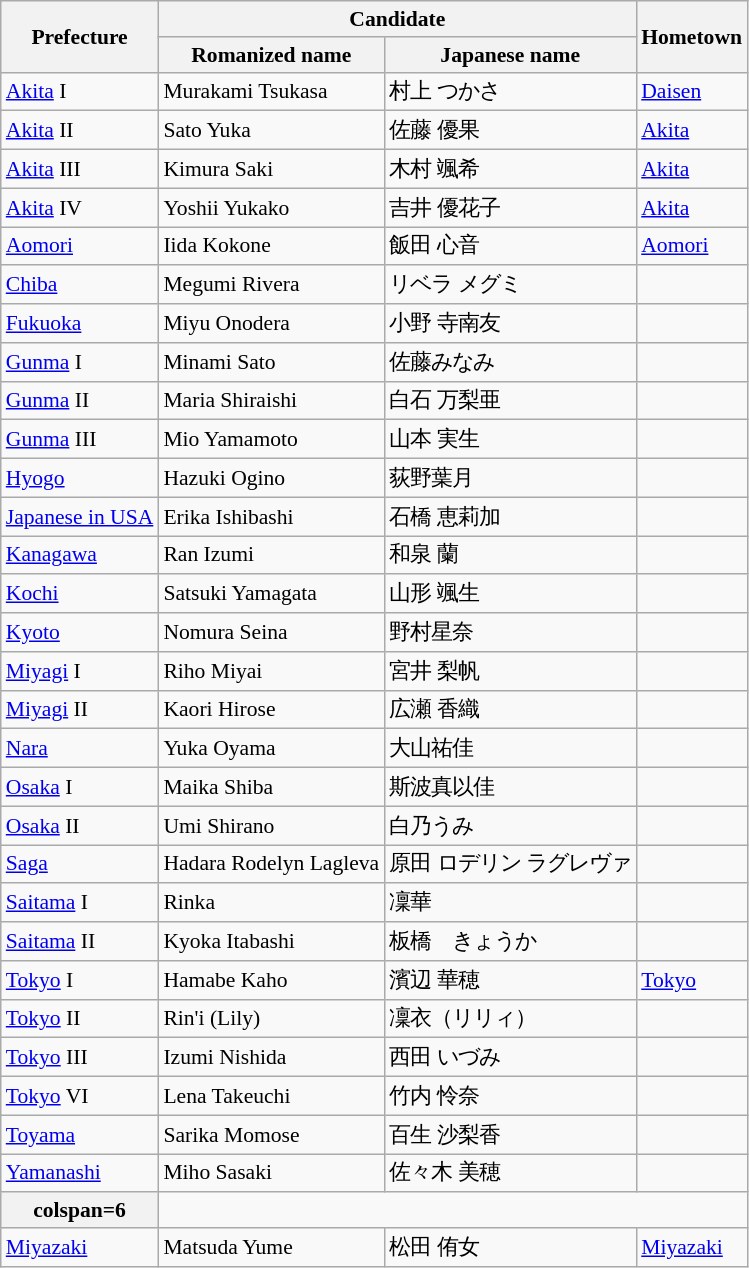<table class="wikitable col5center" style="font-size: 90%;">
<tr>
<th rowspan=2>Prefecture</th>
<th width="100" colspan=2><span>Candidate </span></th>
<th rowspan=2><span>Hometown</span></th>
</tr>
<tr>
<th>Romanized name</th>
<th>Japanese name</th>
</tr>
<tr>
<td><a href='#'>Akita</a> I</td>
<td>Murakami Tsukasa</td>
<td>村上 つかさ</td>
<td><a href='#'>Daisen</a></td>
</tr>
<tr>
<td><a href='#'>Akita</a> II</td>
<td>Sato Yuka</td>
<td>佐藤 優果</td>
<td><a href='#'>Akita</a></td>
</tr>
<tr>
<td><a href='#'>Akita</a> III</td>
<td>Kimura Saki</td>
<td>木村 颯希</td>
<td><a href='#'>Akita</a></td>
</tr>
<tr>
<td><a href='#'>Akita</a> IV</td>
<td>Yoshii Yukako</td>
<td>吉井 優花子</td>
<td><a href='#'>Akita</a></td>
</tr>
<tr>
<td><a href='#'>Aomori</a></td>
<td>Iida Kokone</td>
<td>飯田 心音</td>
<td><a href='#'>Aomori</a></td>
</tr>
<tr>
<td><a href='#'>Chiba</a></td>
<td>Megumi Rivera</td>
<td>リベラ メグミ</td>
<td></td>
</tr>
<tr>
<td><a href='#'>Fukuoka</a></td>
<td>Miyu Onodera</td>
<td>小野 寺南友</td>
<td></td>
</tr>
<tr>
<td><a href='#'>Gunma</a> I</td>
<td>Minami Sato</td>
<td>佐藤みなみ</td>
<td></td>
</tr>
<tr>
<td><a href='#'>Gunma</a> II</td>
<td>Maria Shiraishi</td>
<td>白石 万梨亜</td>
<td></td>
</tr>
<tr>
<td><a href='#'>Gunma</a> III</td>
<td>Mio Yamamoto</td>
<td>山本 実生</td>
<td></td>
</tr>
<tr>
<td><a href='#'>Hyogo</a></td>
<td>Hazuki Ogino</td>
<td>荻野葉月</td>
<td></td>
</tr>
<tr>
<td><a href='#'>Japanese in USA</a></td>
<td>Erika Ishibashi</td>
<td>石橋 恵莉加</td>
<td></td>
</tr>
<tr>
<td><a href='#'>Kanagawa</a></td>
<td>Ran Izumi</td>
<td>和泉 蘭</td>
<td></td>
</tr>
<tr>
<td><a href='#'>Kochi</a></td>
<td>Satsuki Yamagata</td>
<td>山形 颯生</td>
<td></td>
</tr>
<tr>
<td><a href='#'>Kyoto</a></td>
<td>Nomura Seina</td>
<td>野村星奈</td>
<td></td>
</tr>
<tr>
<td><a href='#'>Miyagi</a> I</td>
<td>Riho Miyai</td>
<td>宮井 梨帆</td>
<td></td>
</tr>
<tr>
<td><a href='#'>Miyagi</a> II</td>
<td>Kaori Hirose</td>
<td>広瀬 香織</td>
<td></td>
</tr>
<tr>
<td><a href='#'>Nara</a></td>
<td>Yuka Oyama</td>
<td>大山祐佳</td>
<td></td>
</tr>
<tr>
<td><a href='#'>Osaka</a> I</td>
<td>Maika Shiba</td>
<td>斯波真以佳</td>
<td></td>
</tr>
<tr>
<td><a href='#'>Osaka</a> II</td>
<td>Umi Shirano</td>
<td>白乃うみ</td>
<td></td>
</tr>
<tr>
<td><a href='#'>Saga</a></td>
<td>Hadara Rodelyn Lagleva</td>
<td>原田 ロデリン ラグレヴァ</td>
<td></td>
</tr>
<tr>
<td><a href='#'>Saitama</a> I</td>
<td>Rinka</td>
<td>凜華</td>
<td></td>
</tr>
<tr>
<td><a href='#'>Saitama</a> II</td>
<td>Kyoka Itabashi</td>
<td>板橋　きょうか</td>
<td></td>
</tr>
<tr>
<td><a href='#'>Tokyo</a> I</td>
<td>Hamabe Kaho</td>
<td>濱辺 華穂</td>
<td><a href='#'>Tokyo</a></td>
</tr>
<tr>
<td><a href='#'>Tokyo</a> II</td>
<td>Rin'i (Lily)</td>
<td>凜衣（リリィ）</td>
<td></td>
</tr>
<tr>
<td><a href='#'>Tokyo</a> III</td>
<td>Izumi Nishida</td>
<td>西田 いづみ</td>
<td></td>
</tr>
<tr>
<td><a href='#'>Tokyo</a> VI</td>
<td>Lena Takeuchi</td>
<td>竹内 怜奈</td>
<td></td>
</tr>
<tr>
<td><a href='#'>Toyama</a></td>
<td>Sarika Momose</td>
<td>百生 沙梨香</td>
<td></td>
</tr>
<tr>
<td><a href='#'>Yamanashi</a></td>
<td>Miho Sasaki</td>
<td>佐々木 美穂</td>
<td></td>
</tr>
<tr>
<th>colspan=6 </th>
</tr>
<tr>
<td><a href='#'>Miyazaki</a></td>
<td>Matsuda Yume</td>
<td>松田 侑女</td>
<td><a href='#'>Miyazaki</a></td>
</tr>
</table>
